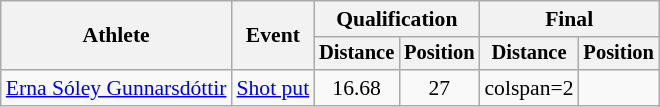<table class=wikitable style=font-size:90%>
<tr>
<th rowspan=2>Athlete</th>
<th rowspan=2>Event</th>
<th colspan=2>Qualification</th>
<th colspan=2>Final</th>
</tr>
<tr style=font-size:95%>
<th>Distance</th>
<th>Position</th>
<th>Distance</th>
<th>Position</th>
</tr>
<tr align=center>
<td align=left><a href='#'>Erna Sóley Gunnarsdóttir</a></td>
<td align=left><a href='#'>Shot put</a></td>
<td>16.68</td>
<td>27</td>
<td>colspan=2 </td>
</tr>
</table>
